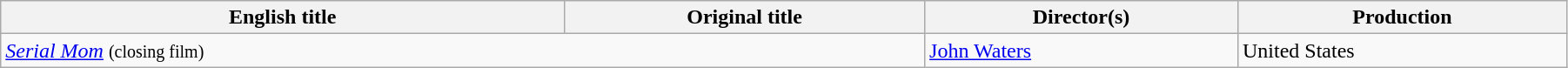<table class="wikitable" width="95%" cellpadding="5">
<tr>
<th width="36%">English title</th>
<th width="23%">Original title</th>
<th width="20%">Director(s)</th>
<th width="21%">Production</th>
</tr>
<tr>
<td colspan="2"><em><a href='#'>Serial Mom</a></em> <small>(closing film)</small></td>
<td data-sort-value="Konchalovsky"><a href='#'>John Waters</a></td>
<td>United States</td>
</tr>
</table>
